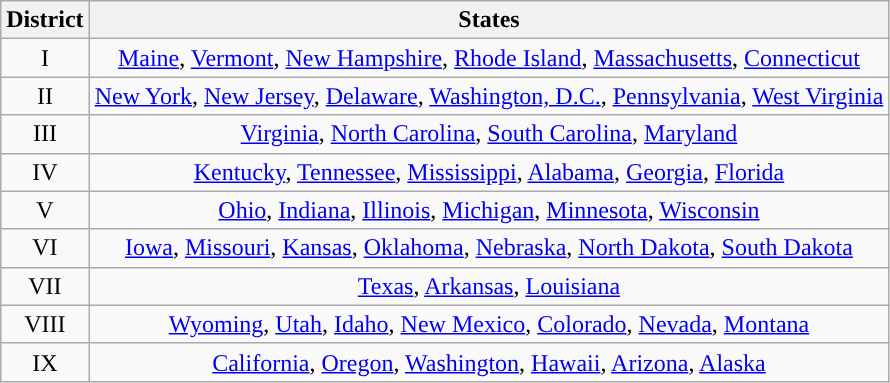<table class="wikitable" style="text-align:center;">
<tr>
<th scope="col">District</th>
<th scope="col">States</th>
</tr>
<tr>
<td>I</td>
<td><a href='#'>Maine</a>, <a href='#'>Vermont</a>, <a href='#'>New Hampshire</a>, <a href='#'>Rhode Island</a>, <a href='#'>Massachusetts</a>, <a href='#'>Connecticut</a></td>
</tr>
<tr>
<td>II</td>
<td><a href='#'>New York</a>, <a href='#'>New Jersey</a>, <a href='#'>Delaware</a>, <a href='#'>Washington, D.C.</a>, <a href='#'>Pennsylvania</a>, <a href='#'>West Virginia</a></td>
</tr>
<tr>
<td>III</td>
<td><a href='#'>Virginia</a>, <a href='#'>North Carolina</a>, <a href='#'>South Carolina</a>, <a href='#'>Maryland</a></td>
</tr>
<tr>
<td>IV</td>
<td><a href='#'>Kentucky</a>, <a href='#'>Tennessee</a>, <a href='#'>Mississippi</a>, <a href='#'>Alabama</a>, <a href='#'>Georgia</a>, <a href='#'>Florida</a></td>
</tr>
<tr>
<td>V</td>
<td><a href='#'>Ohio</a>, <a href='#'>Indiana</a>, <a href='#'>Illinois</a>, <a href='#'>Michigan</a>, <a href='#'>Minnesota</a>, <a href='#'>Wisconsin</a></td>
</tr>
<tr>
<td>VI</td>
<td><a href='#'>Iowa</a>, <a href='#'>Missouri</a>, <a href='#'>Kansas</a>, <a href='#'>Oklahoma</a>, <a href='#'>Nebraska</a>, <a href='#'>North Dakota</a>, <a href='#'>South Dakota</a></td>
</tr>
<tr>
<td>VII</td>
<td><a href='#'>Texas</a>, <a href='#'>Arkansas</a>, <a href='#'>Louisiana</a></td>
</tr>
<tr>
<td>VIII</td>
<td><a href='#'>Wyoming</a>, <a href='#'>Utah</a>, <a href='#'>Idaho</a>, <a href='#'>New Mexico</a>, <a href='#'>Colorado</a>, <a href='#'>Nevada</a>, <a href='#'>Montana</a></td>
</tr>
<tr>
<td>IX</td>
<td><a href='#'>California</a>, <a href='#'>Oregon</a>, <a href='#'>Washington</a>, <a href='#'>Hawaii</a>, <a href='#'>Arizona</a>, <a href='#'>Alaska</a></td>
</tr>
</table>
